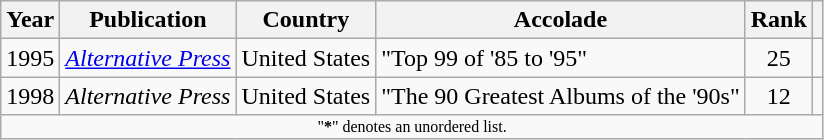<table class="wikitable sortable" style="margin:0 1em 1em 0;">
<tr>
<th>Year</th>
<th>Publication</th>
<th>Country</th>
<th>Accolade</th>
<th>Rank</th>
<th class=unsortable></th>
</tr>
<tr>
<td align=center>1995</td>
<td><em><a href='#'>Alternative Press</a></em></td>
<td>United States</td>
<td>"Top 99 of '85 to '95"</td>
<td align=center>25</td>
<td></td>
</tr>
<tr>
<td align=center>1998</td>
<td><em>Alternative Press</em></td>
<td>United States</td>
<td>"The 90 Greatest Albums of the '90s"</td>
<td align=center>12</td>
<td></td>
</tr>
<tr class="sortbottom">
<td colspan="6"  style="font-size:8pt; text-align:center;">"<strong>*</strong>" denotes an unordered list.</td>
</tr>
</table>
